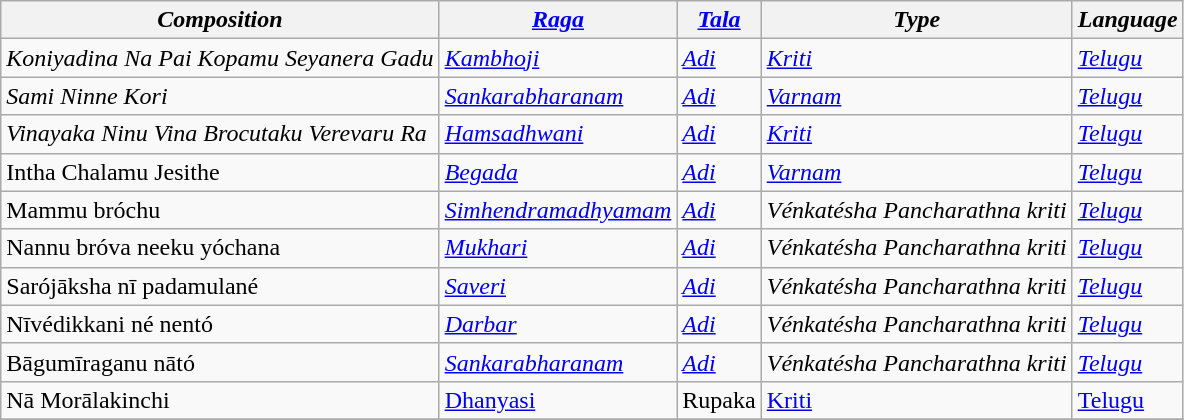<table class="wikitable">
<tr>
<th><em>Composition</em></th>
<th><em><a href='#'>Raga</a></em></th>
<th><em><a href='#'>Tala</a></em></th>
<th><em>Type</em></th>
<th><em>Language</em></th>
</tr>
<tr>
<td><em>Koniyadina Na Pai Kopamu Seyanera Gadu</em></td>
<td><em><a href='#'>Kambhoji</a></em></td>
<td><em><a href='#'>Adi</a></em></td>
<td><em><a href='#'>Kriti</a></em></td>
<td><em><a href='#'>Telugu</a></em></td>
</tr>
<tr>
<td><em>Sami Ninne Kori</em></td>
<td><em><a href='#'>Sankarabharanam</a></em></td>
<td><em><a href='#'>Adi</a></em></td>
<td><em><a href='#'>Varnam</a></em></td>
<td><em><a href='#'>Telugu</a></em></td>
</tr>
<tr>
<td><em>Vinayaka Ninu Vina Brocutaku Verevaru Ra</em></td>
<td><em><a href='#'>Hamsadhwani</a></em></td>
<td><em><a href='#'>Adi</a></em></td>
<td><em><a href='#'>Kriti</a></em></td>
<td><em><a href='#'>Telugu</a></em></td>
</tr>
<tr>
<td>Intha Chalamu Jesithe</td>
<td><em><a href='#'>Begada</a></em></td>
<td><em><a href='#'>Adi</a></em></td>
<td><em><a href='#'>Varnam</a></em></td>
<td><em><a href='#'>Telugu</a></em></td>
</tr>
<tr>
<td>Mammu bróchu</td>
<td><em><a href='#'>Simhendramadhyamam</a></em></td>
<td><em><a href='#'>Adi</a></em></td>
<td><em>Vénkatésha Pancharathna kriti</em></td>
<td><em><a href='#'>Telugu</a></em></td>
</tr>
<tr>
<td>Nannu bróva neeku yóchana</td>
<td><em><a href='#'>Mukhari</a></em></td>
<td><em><a href='#'>Adi</a></em></td>
<td><em>Vénkatésha Pancharathna kriti</em></td>
<td><em><a href='#'>Telugu</a></em></td>
</tr>
<tr>
<td>Sarójāksha nī padamulané</td>
<td><em><a href='#'>Saveri</a></em></td>
<td><em><a href='#'>Adi</a></em></td>
<td><em>Vénkatésha Pancharathna kriti</em></td>
<td><em><a href='#'>Telugu</a></em></td>
</tr>
<tr>
<td>Nīvédikkani né nentó</td>
<td><em><a href='#'>Darbar</a></em></td>
<td><em><a href='#'>Adi</a></em></td>
<td><em>Vénkatésha Pancharathna kriti</em></td>
<td><em><a href='#'>Telugu</a></em></td>
</tr>
<tr>
<td>Bāgumīraganu nātó</td>
<td><em><a href='#'>Sankarabharanam</a></em></td>
<td><em><a href='#'>Adi</a></em></td>
<td><em>Vénkatésha Pancharathna kriti</em></td>
<td><em><a href='#'>Telugu</a></em></td>
</tr>
<tr>
<td>Nā Morālakinchi<em></td>
<td></em><a href='#'>Dhanyasi</a><em></td>
<td></em>Rupaka<em></td>
<td></em><a href='#'>Kriti</a><em></td>
<td></em><a href='#'>Telugu</a><em></td>
</tr>
<tr>
</tr>
</table>
